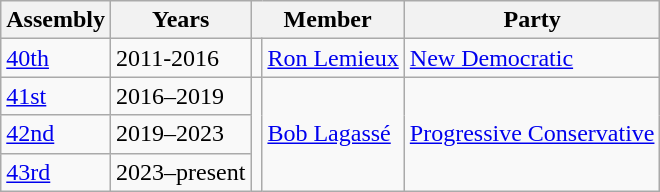<table class="wikitable">
<tr>
<th>Assembly</th>
<th>Years</th>
<th colspan="2">Member</th>
<th>Party<br></th>
</tr>
<tr>
<td><a href='#'>40th</a></td>
<td>2011-2016</td>
<td></td>
<td><a href='#'>Ron Lemieux</a></td>
<td><a href='#'>New Democratic</a></td>
</tr>
<tr>
<td><a href='#'>41st</a></td>
<td>2016–2019</td>
<td rowspan=3 ></td>
<td rowspan=3><a href='#'>Bob Lagassé</a></td>
<td rowspan=3><a href='#'>Progressive Conservative</a></td>
</tr>
<tr>
<td><a href='#'>42nd</a></td>
<td>2019–2023</td>
</tr>
<tr>
<td><a href='#'>43rd</a></td>
<td>2023–present</td>
</tr>
</table>
